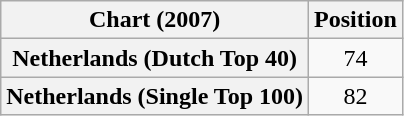<table class="wikitable sortable plainrowheaders" style="text-align:center">
<tr>
<th scope="col">Chart (2007)</th>
<th scope="col">Position</th>
</tr>
<tr>
<th scope="row">Netherlands (Dutch Top 40)</th>
<td>74</td>
</tr>
<tr>
<th scope="row">Netherlands (Single Top 100)</th>
<td>82</td>
</tr>
</table>
